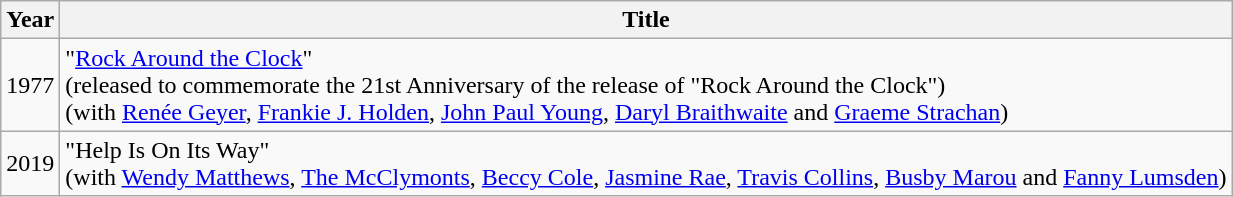<table class="wikitable plainrowheaders" style="text-align:center;" border="1">
<tr>
<th>Year</th>
<th>Title</th>
</tr>
<tr>
<td>1977</td>
<td align="left">"<a href='#'>Rock Around the Clock</a>"<br><span>(released to commemorate the 21st Anniversary of the release of "Rock Around the Clock")<br>(with <a href='#'>Renée Geyer</a>, <a href='#'>Frankie J. Holden</a>, <a href='#'>John Paul Young</a>, <a href='#'>Daryl Braithwaite</a> and <a href='#'>Graeme Strachan</a>)</span></td>
</tr>
<tr>
<td>2019</td>
<td align="left">"Help Is On Its Way" <br><span>(with <a href='#'>Wendy Matthews</a>, <a href='#'>The McClymonts</a>, <a href='#'>Beccy Cole</a>, <a href='#'>Jasmine Rae</a>, <a href='#'>Travis Collins</a>, <a href='#'>Busby Marou</a> and <a href='#'>Fanny Lumsden</a>)</span></td>
</tr>
</table>
